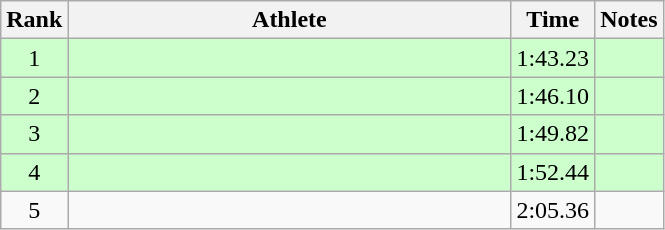<table class="wikitable" style="text-align:center">
<tr>
<th>Rank</th>
<th Style="width:18em">Athlete</th>
<th>Time</th>
<th>Notes</th>
</tr>
<tr style="background:#cfc">
<td>1</td>
<td style="text-align:left"></td>
<td>1:43.23</td>
<td></td>
</tr>
<tr style="background:#cfc">
<td>2</td>
<td style="text-align:left"></td>
<td>1:46.10</td>
<td></td>
</tr>
<tr style="background:#cfc">
<td>3</td>
<td style="text-align:left"></td>
<td>1:49.82</td>
<td></td>
</tr>
<tr style="background:#cfc">
<td>4</td>
<td style="text-align:left"></td>
<td>1:52.44</td>
<td></td>
</tr>
<tr>
<td>5</td>
<td style="text-align:left"></td>
<td>2:05.36</td>
<td></td>
</tr>
</table>
